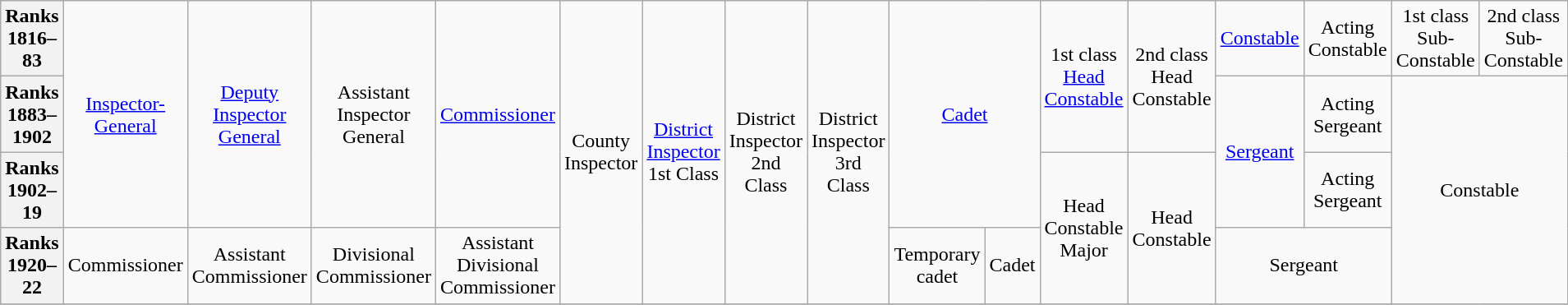<table class="wikitable" style="text-align:center">
<tr>
<th rowspan=1><strong>Ranks</strong><br>1816–83</th>
<td rowspan=3><a href='#'>Inspector-General</a></td>
<td rowspan=3><a href='#'>Deputy Inspector General</a></td>
<td rowspan=3>Assistant Inspector General</td>
<td rowspan=3><a href='#'>Commissioner</a></td>
<td rowspan=4>County Inspector</td>
<td rowspan=4><a href='#'>District Inspector</a> 1st Class</td>
<td rowspan=4>District Inspector 2nd Class</td>
<td rowspan=4>District Inspector 3rd Class</td>
<td rowspan=3 colspan=2><a href='#'>Cadet</a></td>
<td rowspan=2>1st class<br><a href='#'>Head Constable</a></td>
<td rowspan=2>2nd class<br>Head Constable</td>
<td><a href='#'>Constable</a></td>
<td>Acting Constable</td>
<td>1st class<br>Sub-Constable</td>
<td>2nd class<br>Sub-Constable</td>
</tr>
<tr>
<th rowspan=1><strong>Ranks</strong><br>1883–1902<br></th>
<td rowspan=2><a href='#'>Sergeant</a></td>
<td>Acting Sergeant</td>
<td rowspan=3 colspan=2>Constable</td>
</tr>
<tr>
<th rowspan=1><strong>Ranks</strong><br>1902–19</th>
<td rowspan=2>Head Constable Major</td>
<td rowspan=2>Head Constable</td>
<td>Acting Sergeant</td>
</tr>
<tr>
<th rowspan=1><strong>Ranks</strong><br>1920–22</th>
<td>Commissioner</td>
<td>Assistant Commissioner</td>
<td>Divisional Commissioner</td>
<td>Assistant Divisional Commissioner</td>
<td>Temporary cadet</td>
<td>Cadet</td>
<td colspan=2>Sergeant</td>
</tr>
<tr>
</tr>
</table>
